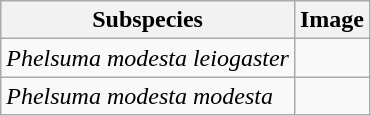<table class="wikitable">
<tr>
<th>Subspecies</th>
<th>Image</th>
</tr>
<tr>
<td><em>Phelsuma modesta leiogaster</em><br></td>
<td></td>
</tr>
<tr>
<td><em>Phelsuma modesta modesta</em><br></td>
<td></td>
</tr>
</table>
